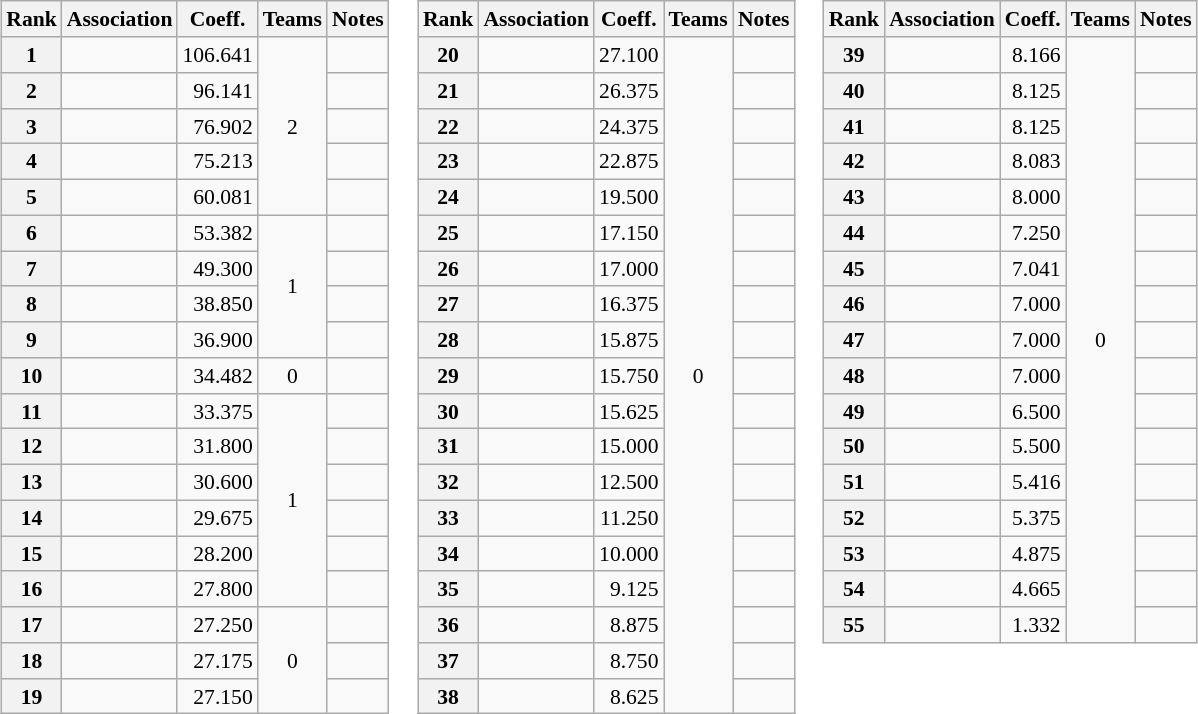<table>
<tr valign=top style="font-size:90%">
<td><br><table class="wikitable">
<tr>
<th>Rank</th>
<th>Association</th>
<th>Coeff.</th>
<th>Teams</th>
<th>Notes</th>
</tr>
<tr>
<th>1</th>
<td></td>
<td align=right>106.641</td>
<td align=center rowspan=5>2</td>
<td></td>
</tr>
<tr>
<th>2</th>
<td></td>
<td align=right>96.141</td>
<td></td>
</tr>
<tr>
<th>3</th>
<td></td>
<td align=right>76.902</td>
<td></td>
</tr>
<tr>
<th>4</th>
<td></td>
<td align=right>75.213</td>
<td></td>
</tr>
<tr>
<th>5</th>
<td></td>
<td align=right>60.081</td>
<td></td>
</tr>
<tr>
<th>6</th>
<td></td>
<td align=right>53.382</td>
<td align=center rowspan=4>1</td>
<td></td>
</tr>
<tr>
<th>7</th>
<td></td>
<td align=right>49.300</td>
<td></td>
</tr>
<tr>
<th>8</th>
<td></td>
<td align=right>38.850</td>
<td></td>
</tr>
<tr>
<th>9</th>
<td></td>
<td align=right>36.900</td>
<td></td>
</tr>
<tr>
<th>10</th>
<td></td>
<td align=right>34.482</td>
<td align=center>0</td>
<td></td>
</tr>
<tr>
<th>11</th>
<td></td>
<td align=right>33.375</td>
<td align=center rowspan=6>1</td>
<td></td>
</tr>
<tr>
<th>12</th>
<td></td>
<td align=right>31.800</td>
<td></td>
</tr>
<tr>
<th>13</th>
<td></td>
<td align=right>30.600</td>
<td></td>
</tr>
<tr>
<th>14</th>
<td></td>
<td align=right>29.675</td>
<td></td>
</tr>
<tr>
<th>15</th>
<td></td>
<td align=right>28.200</td>
<td></td>
</tr>
<tr>
<th>16</th>
<td></td>
<td align=right>27.800</td>
<td></td>
</tr>
<tr>
<th>17</th>
<td></td>
<td align=right>27.250</td>
<td align=center rowspan=3>0</td>
<td></td>
</tr>
<tr>
<th>18</th>
<td></td>
<td align=right>27.175</td>
<td></td>
</tr>
<tr>
<th>19</th>
<td></td>
<td align=right>27.150</td>
<td></td>
</tr>
</table>
</td>
<td><br><table class="wikitable">
<tr>
<th>Rank</th>
<th>Association</th>
<th>Coeff.</th>
<th>Teams</th>
<th>Notes</th>
</tr>
<tr>
<th>20</th>
<td></td>
<td align=right>27.100</td>
<td align=center rowspan=19>0</td>
<td></td>
</tr>
<tr>
<th>21</th>
<td></td>
<td align=right>26.375</td>
<td></td>
</tr>
<tr>
<th>22</th>
<td></td>
<td align=right>24.375</td>
<td></td>
</tr>
<tr>
<th>23</th>
<td></td>
<td align=right>22.875</td>
<td></td>
</tr>
<tr>
<th>24</th>
<td></td>
<td align=right>19.500</td>
<td></td>
</tr>
<tr>
<th>25</th>
<td></td>
<td align=right>17.150</td>
<td></td>
</tr>
<tr>
<th>26</th>
<td></td>
<td align=right>17.000</td>
<td></td>
</tr>
<tr>
<th>27</th>
<td></td>
<td align=right>16.375</td>
<td></td>
</tr>
<tr>
<th>28</th>
<td></td>
<td align=right>15.875</td>
<td></td>
</tr>
<tr>
<th>29</th>
<td></td>
<td align=right>15.750</td>
<td></td>
</tr>
<tr>
<th>30</th>
<td></td>
<td align=right>15.625</td>
<td></td>
</tr>
<tr>
<th>31</th>
<td></td>
<td align=right>15.000</td>
<td></td>
</tr>
<tr>
<th>32</th>
<td></td>
<td align=right>12.500</td>
<td></td>
</tr>
<tr>
<th>33</th>
<td></td>
<td align=right>11.250</td>
<td></td>
</tr>
<tr>
<th>34</th>
<td></td>
<td align=right>10.000</td>
<td></td>
</tr>
<tr>
<th>35</th>
<td></td>
<td align=right>9.125</td>
<td></td>
</tr>
<tr>
<th>36</th>
<td></td>
<td align=right>8.875</td>
<td></td>
</tr>
<tr>
<th>37</th>
<td></td>
<td align=right>8.750</td>
<td></td>
</tr>
<tr>
<th>38</th>
<td></td>
<td align=right>8.625</td>
<td></td>
</tr>
</table>
</td>
<td><br><table class="wikitable">
<tr>
<th>Rank</th>
<th>Association</th>
<th>Coeff.</th>
<th>Teams</th>
<th>Notes</th>
</tr>
<tr>
<th>39</th>
<td></td>
<td align=right>8.166</td>
<td align=center rowspan=17>0</td>
<td></td>
</tr>
<tr>
<th>40</th>
<td></td>
<td align=right>8.125</td>
<td></td>
</tr>
<tr>
<th>41</th>
<td></td>
<td align=right>8.125</td>
<td></td>
</tr>
<tr>
<th>42</th>
<td></td>
<td align=right>8.083</td>
<td></td>
</tr>
<tr>
<th>43</th>
<td></td>
<td align=right>8.000</td>
<td></td>
</tr>
<tr>
<th>44</th>
<td></td>
<td align=right>7.250</td>
<td></td>
</tr>
<tr>
<th>45</th>
<td></td>
<td align=right>7.041</td>
<td></td>
</tr>
<tr>
<th>46</th>
<td></td>
<td align=right>7.000</td>
<td></td>
</tr>
<tr>
<th>47</th>
<td></td>
<td align=right>7.000</td>
<td></td>
</tr>
<tr>
<th>48</th>
<td></td>
<td align=right>7.000</td>
<td></td>
</tr>
<tr>
<th>49</th>
<td></td>
<td align=right>6.500</td>
<td></td>
</tr>
<tr>
<th>50</th>
<td></td>
<td align=right>5.500</td>
<td></td>
</tr>
<tr>
<th>51</th>
<td></td>
<td align=right>5.416</td>
<td></td>
</tr>
<tr>
<th>52</th>
<td></td>
<td align=right>5.375</td>
<td></td>
</tr>
<tr>
<th>53</th>
<td></td>
<td align=right>4.875</td>
<td></td>
</tr>
<tr>
<th>54</th>
<td></td>
<td align=right>4.665</td>
<td></td>
</tr>
<tr>
<th>55</th>
<td></td>
<td align=right>1.332</td>
<td></td>
</tr>
</table>
</td>
</tr>
</table>
